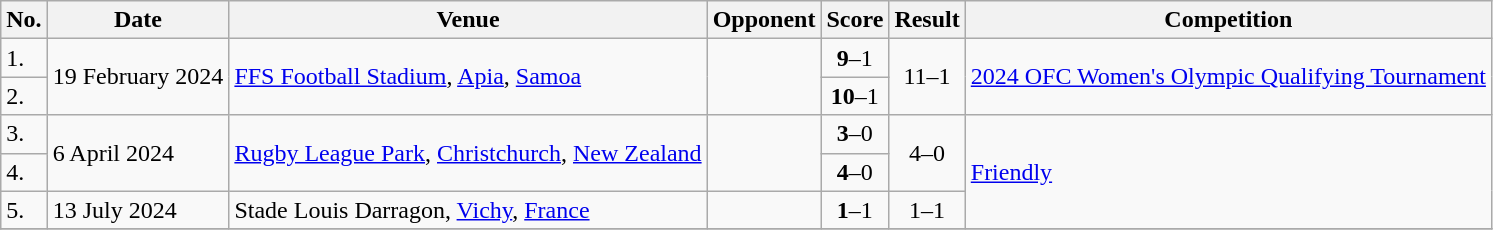<table class="wikitable">
<tr>
<th>No.</th>
<th>Date</th>
<th>Venue</th>
<th>Opponent</th>
<th>Score</th>
<th>Result</th>
<th>Competition</th>
</tr>
<tr>
<td>1.</td>
<td rowspan=2>19 February 2024</td>
<td rowspan=2><a href='#'>FFS Football Stadium</a>, <a href='#'>Apia</a>, <a href='#'>Samoa</a></td>
<td rowspan=2></td>
<td align=center><strong>9</strong>–1</td>
<td rowspan=2 align=center>11–1</td>
<td rowspan=2><a href='#'>2024 OFC Women's Olympic Qualifying Tournament</a></td>
</tr>
<tr>
<td>2.</td>
<td align=center><strong>10</strong>–1</td>
</tr>
<tr>
<td>3.</td>
<td rowspan=2>6 April 2024</td>
<td rowspan=2><a href='#'>Rugby League Park</a>, <a href='#'>Christchurch</a>, <a href='#'>New Zealand</a></td>
<td rowspan=2></td>
<td align=center><strong>3</strong>–0</td>
<td rowspan=2 align=center>4–0</td>
<td rowspan=3><a href='#'>Friendly</a></td>
</tr>
<tr>
<td>4.</td>
<td align=center><strong>4</strong>–0</td>
</tr>
<tr>
<td>5.</td>
<td>13 July 2024</td>
<td>Stade Louis Darragon, <a href='#'>Vichy</a>, <a href='#'>France</a></td>
<td></td>
<td align=center><strong>1</strong>–1</td>
<td align=center>1–1</td>
</tr>
<tr>
</tr>
</table>
